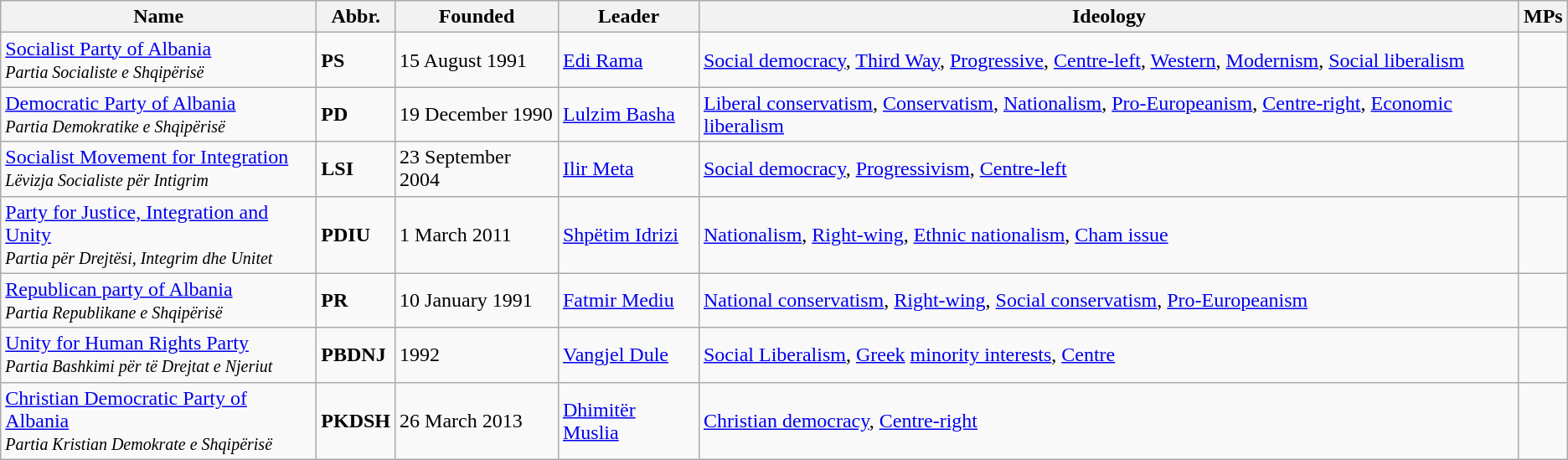<table class="wikitable">
<tr>
<th>Name</th>
<th>Abbr.</th>
<th>Founded</th>
<th>Leader</th>
<th>Ideology</th>
<th>MPs</th>
</tr>
<tr>
<td><a href='#'>Socialist Party of Albania</a><br><small><em>Partia Socialiste e Shqipërisë</em></small></td>
<td><strong>PS</strong></td>
<td>15 August 1991</td>
<td><a href='#'>Edi Rama</a></td>
<td><a href='#'>Social democracy</a>, <a href='#'>Third Way</a>, <a href='#'>Progressive</a>, <a href='#'>Centre-left</a>, <a href='#'>Western</a>, <a href='#'>Modernism</a>, <a href='#'>Social liberalism</a></td>
<td align="left"></td>
</tr>
<tr>
<td><a href='#'>Democratic Party of Albania</a><br><small><em>Partia Demokratike e Shqipërisë</em></small></td>
<td><strong>PD</strong></td>
<td>19 December 1990</td>
<td><a href='#'>Lulzim Basha</a></td>
<td><a href='#'>Liberal conservatism</a>, <a href='#'>Conservatism</a>, <a href='#'>Nationalism</a>, <a href='#'>Pro-Europeanism</a>, <a href='#'>Centre-right</a>, <a href='#'>Economic liberalism</a></td>
<td align="left"></td>
</tr>
<tr>
<td><a href='#'>Socialist Movement for Integration</a><br><small><em>Lëvizja Socialiste për Intigrim</em></small></td>
<td><strong>LSI</strong></td>
<td>23 September 2004</td>
<td><a href='#'>Ilir Meta</a></td>
<td><a href='#'>Social democracy</a>, <a href='#'>Progressivism</a>, <a href='#'>Centre-left</a></td>
<td align="left"></td>
</tr>
<tr>
<td><a href='#'>Party for Justice, Integration and Unity</a><br><small><em>Partia për Drejtësi, Integrim dhe Unitet</em></small></td>
<td><strong>PDIU</strong></td>
<td>1 March 2011</td>
<td><a href='#'>Shpëtim Idrizi</a></td>
<td><a href='#'>Nationalism</a>, <a href='#'>Right-wing</a>, <a href='#'>Ethnic nationalism</a>, <a href='#'>Cham issue</a></td>
<td align="left"></td>
</tr>
<tr>
<td><a href='#'>Republican party of Albania</a><br> <small><em>Partia Republikane e Shqipërisë</em></small></td>
<td><strong>PR</strong></td>
<td>10 January 1991</td>
<td><a href='#'>Fatmir Mediu</a></td>
<td><a href='#'>National conservatism</a>, <a href='#'>Right-wing</a>, <a href='#'>Social conservatism</a>, <a href='#'>Pro-Europeanism</a></td>
<td align="left"></td>
</tr>
<tr>
<td><a href='#'>Unity for Human Rights Party</a><br> <small><em>Partia Bashkimi për të Drejtat e Njeriut</em></small></td>
<td><strong>PBDNJ</strong></td>
<td>1992</td>
<td><a href='#'>Vangjel Dule</a></td>
<td><a href='#'>Social Liberalism</a>, <a href='#'>Greek</a> <a href='#'>minority interests</a>, <a href='#'>Centre</a></td>
<td align="left"></td>
</tr>
<tr>
<td><a href='#'>Christian Democratic Party of Albania</a><br><small><em>Partia Kristian Demokrate e Shqipërisë</em></small></td>
<td><strong>PKDSH</strong></td>
<td>26 March 2013</td>
<td><a href='#'>Dhimitër Muslia</a></td>
<td><a href='#'>Christian democracy</a>, <a href='#'>Centre-right</a></td>
<td align="left"></td>
</tr>
</table>
